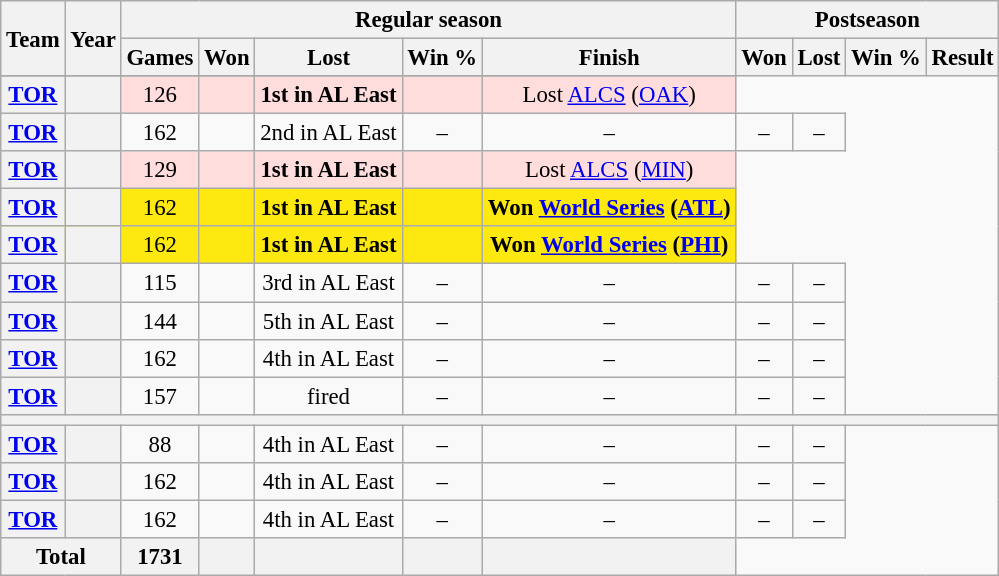<table class="wikitable" style="font-size: 95%; text-align:center;">
<tr>
<th rowspan="2">Team</th>
<th rowspan="2">Year</th>
<th colspan="5">Regular season</th>
<th colspan="4">Postseason</th>
</tr>
<tr>
<th>Games</th>
<th>Won</th>
<th>Lost</th>
<th>Win %</th>
<th>Finish</th>
<th>Won</th>
<th>Lost</th>
<th>Win %</th>
<th>Result</th>
</tr>
<tr>
</tr>
<tr style="background:#fdd">
<th><a href='#'>TOR</a></th>
<th></th>
<td>126</td>
<td></td>
<td><strong>1st in AL East</strong></td>
<td></td>
<td>Lost <a href='#'>ALCS</a> (<a href='#'>OAK</a>)</td>
</tr>
<tr>
<th><a href='#'>TOR</a></th>
<th></th>
<td>162</td>
<td></td>
<td>2nd in AL East</td>
<td>–</td>
<td>–</td>
<td>–</td>
<td>–</td>
</tr>
<tr style="background:#fdd">
<th><a href='#'>TOR</a></th>
<th></th>
<td>129</td>
<td></td>
<td><strong>1st in AL East</strong></td>
<td></td>
<td>Lost <a href='#'>ALCS</a> (<a href='#'>MIN</a>)</td>
</tr>
<tr style="background:#fde910">
<th><a href='#'>TOR</a></th>
<th></th>
<td>162</td>
<td></td>
<td><strong>1st in AL East</strong></td>
<td></td>
<td><strong>Won <a href='#'>World Series</a> (<a href='#'>ATL</a>)</strong></td>
</tr>
<tr style="background:#fde910">
<th><a href='#'>TOR</a></th>
<th></th>
<td>162</td>
<td></td>
<td><strong>1st in AL East</strong></td>
<td></td>
<td><strong>Won <a href='#'>World Series</a> (<a href='#'>PHI</a>)</strong></td>
</tr>
<tr>
<th><a href='#'>TOR</a></th>
<th></th>
<td>115</td>
<td></td>
<td>3rd in AL East</td>
<td>–</td>
<td>–</td>
<td>–</td>
<td>–</td>
</tr>
<tr>
<th><a href='#'>TOR</a></th>
<th></th>
<td>144</td>
<td></td>
<td>5th in AL East</td>
<td>–</td>
<td>–</td>
<td>–</td>
<td>–</td>
</tr>
<tr>
<th><a href='#'>TOR</a></th>
<th></th>
<td>162</td>
<td></td>
<td>4th in AL East</td>
<td>–</td>
<td>–</td>
<td>–</td>
<td>–</td>
</tr>
<tr>
<th><a href='#'>TOR</a></th>
<th></th>
<td>157</td>
<td></td>
<td>fired</td>
<td>–</td>
<td>–</td>
<td>–</td>
<td>–</td>
</tr>
<tr>
<th colspan="11"></th>
</tr>
<tr>
<th><a href='#'>TOR</a></th>
<th></th>
<td>88</td>
<td></td>
<td>4th in AL East</td>
<td>–</td>
<td>–</td>
<td>–</td>
<td>–</td>
</tr>
<tr>
<th><a href='#'>TOR</a></th>
<th></th>
<td>162</td>
<td></td>
<td>4th in AL East</td>
<td>–</td>
<td>–</td>
<td>–</td>
<td>–</td>
</tr>
<tr>
<th><a href='#'>TOR</a></th>
<th></th>
<td>162</td>
<td></td>
<td>4th in AL East</td>
<td>–</td>
<td>–</td>
<td>–</td>
<td>–</td>
</tr>
<tr>
<th colspan="2">Total</th>
<th>1731</th>
<th></th>
<th></th>
<th></th>
<th></th>
</tr>
</table>
